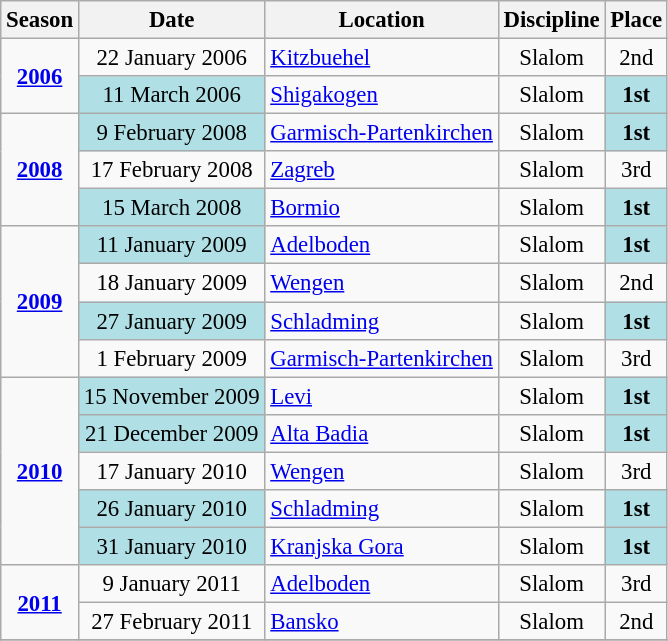<table class="wikitable" style="text-align:center; font-size:95%;">
<tr>
<th>Season</th>
<th>Date</th>
<th>Location</th>
<th>Discipline</th>
<th>Place</th>
</tr>
<tr>
<td rowspan="2"><strong><a href='#'>2006</a></strong></td>
<td>22 January 2006</td>
<td align="left"> <a href='#'>Kitzbuehel</a></td>
<td>Slalom</td>
<td>2nd</td>
</tr>
<tr>
<td bgcolor="#BOEOE6">11 March 2006</td>
<td align="left"> <a href='#'>Shigakogen</a></td>
<td>Slalom</td>
<td bgcolor="#BOEOE6"><strong>1st</strong></td>
</tr>
<tr>
<td rowspan="3"><strong><a href='#'>2008</a></strong></td>
<td bgcolor="#BOEOE6">9 February 2008</td>
<td align="left"> <a href='#'>Garmisch-Partenkirchen</a></td>
<td>Slalom</td>
<td bgcolor="#BOEOE6"><strong>1st</strong></td>
</tr>
<tr>
<td>17 February 2008</td>
<td align="left"> <a href='#'>Zagreb</a></td>
<td>Slalom</td>
<td>3rd</td>
</tr>
<tr>
<td bgcolor="#BOEOE6">15 March 2008</td>
<td align="left"> <a href='#'>Bormio</a></td>
<td>Slalom</td>
<td bgcolor="#BOEOE6"><strong>1st</strong></td>
</tr>
<tr>
<td rowspan="4"><strong><a href='#'>2009</a></strong></td>
<td bgcolor="#BOEOE6">11 January 2009</td>
<td align="left"> <a href='#'>Adelboden</a></td>
<td>Slalom</td>
<td bgcolor="#BOEOE6"><strong>1st</strong></td>
</tr>
<tr>
<td>18 January 2009</td>
<td align="left"> <a href='#'>Wengen</a></td>
<td>Slalom</td>
<td>2nd</td>
</tr>
<tr>
<td bgcolor="#BOEOE6">27 January 2009</td>
<td align="left"> <a href='#'>Schladming</a></td>
<td>Slalom</td>
<td bgcolor="#BOEOE6"><strong>1st</strong></td>
</tr>
<tr>
<td>1 February 2009</td>
<td align="left"> <a href='#'>Garmisch-Partenkirchen</a></td>
<td>Slalom</td>
<td>3rd</td>
</tr>
<tr>
<td rowspan="5"><strong><a href='#'>2010</a></strong></td>
<td bgcolor="#BOEOE6">15 November 2009</td>
<td align="left"> <a href='#'>Levi</a></td>
<td>Slalom</td>
<td bgcolor="#BOEOE6"><strong>1st</strong></td>
</tr>
<tr>
<td bgcolor="#BOEOE6">21 December 2009</td>
<td align="left"> <a href='#'>Alta Badia</a></td>
<td>Slalom</td>
<td bgcolor="#BOEOE6"><strong>1st</strong></td>
</tr>
<tr>
<td>17 January 2010</td>
<td align="left"> <a href='#'>Wengen</a></td>
<td>Slalom</td>
<td>3rd</td>
</tr>
<tr>
<td bgcolor="#BOEOE6">26 January 2010</td>
<td align="left"> <a href='#'>Schladming</a></td>
<td>Slalom</td>
<td bgcolor="#BOEOE6"><strong>1st</strong></td>
</tr>
<tr>
<td bgcolor="#BOEOE6">31 January 2010</td>
<td align="left"> <a href='#'>Kranjska Gora</a></td>
<td>Slalom</td>
<td bgcolor="#BOEOE6"><strong>1st</strong></td>
</tr>
<tr>
<td rowspan="2"><strong><a href='#'>2011</a></strong></td>
<td>9 January 2011</td>
<td align="left"> <a href='#'>Adelboden</a></td>
<td>Slalom</td>
<td>3rd</td>
</tr>
<tr>
<td>27 February 2011</td>
<td align="left"> <a href='#'>Bansko</a></td>
<td>Slalom</td>
<td>2nd</td>
</tr>
<tr>
</tr>
</table>
